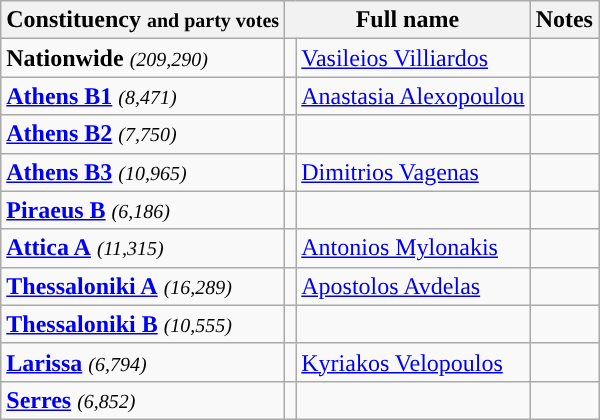<table class="wikitable">
<tr>
<th>Constituency <small>and party votes</small></th>
<th colspan="2">Full name</th>
<th>Notes</th>
</tr>
<tr>
<td><strong>Nationwide</strong>  <small><em>(209,290)</em></small></td>
<td></td>
<td><a href='#'>Vasileios Villiardos</a></td>
<td></td>
</tr>
<tr>
<td><strong><a href='#'>Athens B1</a></strong> <small><em>(8,471)</em></small></td>
<td></td>
<td><a href='#'>Anastasia Alexopoulou</a></td>
<td></td>
</tr>
<tr>
<td><strong><a href='#'>Athens B2</a></strong> <small><em>(7,750)</em></small></td>
<td></td>
<td></td>
<td></td>
</tr>
<tr>
<td><strong><a href='#'>Athens B3</a></strong> <small><em>(10,965)</em></small></td>
<td></td>
<td><a href='#'>Dimitrios Vagenas</a></td>
</tr>
<tr>
<td><strong><a href='#'>Piraeus B</a></strong> <small><em>(6,186)</em></small></td>
<td></td>
<td></td>
<td></td>
</tr>
<tr>
<td><a href='#'><strong>Attica A</strong></a> <small><em>(11,315)</em></small></td>
<td></td>
<td><a href='#'>Antonios Mylonakis</a></td>
<td></td>
</tr>
<tr>
<td><strong><a href='#'>Thessaloniki A</a></strong> <small><em>(16,289)</em></small></td>
<td></td>
<td><a href='#'>Apostolos Avdelas</a></td>
<td></td>
</tr>
<tr>
<td><strong><a href='#'>Thessaloniki B</a></strong> <small><em>(10,555)</em></small></td>
<td></td>
<td></td>
<td></td>
</tr>
<tr>
<td><strong><a href='#'>Larissa</a></strong> <small><em>(6,794)</em></small></td>
<td></td>
<td><a href='#'>Kyriakos Velopoulos</a></td>
<td></td>
</tr>
<tr>
<td><strong><a href='#'>Serres</a></strong> <small><em>(6,852)</em></small></td>
<td></td>
<td></td>
<td></td>
</tr>
</table>
